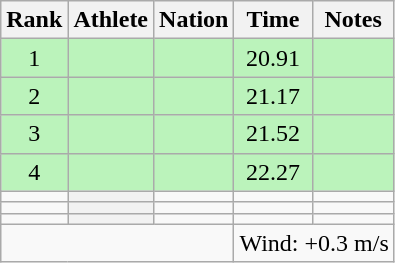<table class="wikitable plainrowheaders sortable" style="text-align:center;">
<tr>
<th scope=col>Rank</th>
<th scope=col>Athlete</th>
<th scope=col>Nation</th>
<th scope=col>Time</th>
<th scope=col>Notes</th>
</tr>
<tr bgcolor=#bbf3bb>
<td>1</td>
<th scope=row style="background:#bbf3bb; text-align:left;"></th>
<td align=left></td>
<td>20.91</td>
<td></td>
</tr>
<tr bgcolor=#bbf3bb>
<td>2</td>
<th scope=row style="background:#bbf3bb; text-align:left;"></th>
<td align=left></td>
<td>21.17</td>
<td></td>
</tr>
<tr bgcolor=#bbf3bb>
<td>3</td>
<th scope=row style="background:#bbf3bb; text-align:left;"></th>
<td align=left></td>
<td>21.52</td>
<td></td>
</tr>
<tr bgcolor=#bbf3bb>
<td>4</td>
<th scope=row style="background:#bbf3bb; text-align:left;"></th>
<td align=left></td>
<td>22.27</td>
<td></td>
</tr>
<tr>
<td></td>
<th scope=row style=text-align:left;></th>
<td align=left></td>
<td></td>
<td></td>
</tr>
<tr>
<td></td>
<th scope=row style=text-align:left;></th>
<td align=left></td>
<td></td>
<td></td>
</tr>
<tr>
<td></td>
<th scope=row style=text-align:left;></th>
<td align=left></td>
<td></td>
<td></td>
</tr>
<tr class=sortbottom>
<td colspan=3></td>
<td colspan=2 style=text-align:left;>Wind: +0.3 m/s</td>
</tr>
</table>
